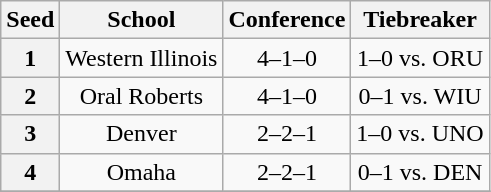<table class="wikitable" style="text-align:center">
<tr>
<th>Seed</th>
<th>School</th>
<th>Conference</th>
<th>Tiebreaker</th>
</tr>
<tr>
<th>1</th>
<td>Western Illinois</td>
<td>4–1–0</td>
<td>1–0 vs. ORU</td>
</tr>
<tr>
<th>2</th>
<td>Oral Roberts</td>
<td>4–1–0</td>
<td>0–1 vs. WIU</td>
</tr>
<tr>
<th>3</th>
<td>Denver</td>
<td>2–2–1</td>
<td>1–0 vs. UNO</td>
</tr>
<tr>
<th>4</th>
<td>Omaha</td>
<td>2–2–1</td>
<td>0–1 vs. DEN</td>
</tr>
<tr>
</tr>
</table>
